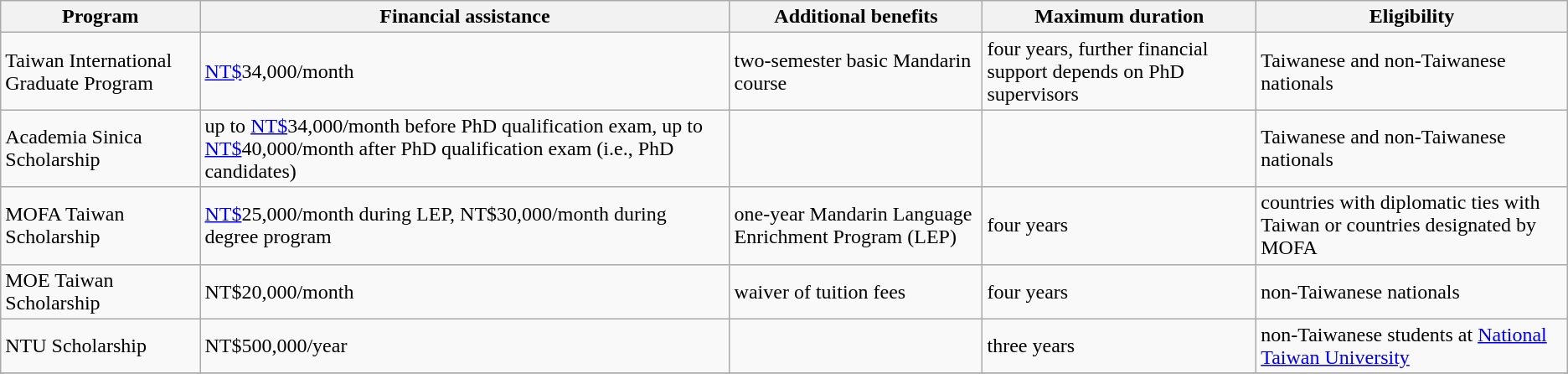<table class=wikitable>
<tr>
<th>Program</th>
<th>Financial assistance</th>
<th>Additional benefits</th>
<th>Maximum duration</th>
<th>Eligibility</th>
</tr>
<tr>
<td>Taiwan International Graduate Program</td>
<td><a href='#'>NT$</a>34,000/month</td>
<td>two-semester basic Mandarin course</td>
<td>four years, further financial support depends on PhD supervisors</td>
<td>Taiwanese and non-Taiwanese nationals</td>
</tr>
<tr>
<td>Academia Sinica Scholarship</td>
<td>up to <a href='#'>NT$</a>34,000/month before PhD qualification exam, up to <a href='#'>NT$</a>40,000/month after PhD qualification exam (i.e., PhD candidates)</td>
<td></td>
<td></td>
<td>Taiwanese and non-Taiwanese nationals</td>
</tr>
<tr>
<td>MOFA Taiwan Scholarship</td>
<td><a href='#'>NT$</a>25,000/month during LEP, NT$30,000/month during degree program</td>
<td>one-year Mandarin Language Enrichment Program (LEP)</td>
<td>four years</td>
<td>countries with diplomatic ties with Taiwan or countries designated by MOFA</td>
</tr>
<tr>
<td>MOE Taiwan Scholarship</td>
<td>NT$20,000/month</td>
<td>waiver of tuition fees</td>
<td>four years</td>
<td>non-Taiwanese nationals</td>
</tr>
<tr>
<td>NTU Scholarship</td>
<td>NT$500,000/year</td>
<td></td>
<td>three years</td>
<td>non-Taiwanese students at <a href='#'>National Taiwan University</a></td>
</tr>
<tr>
</tr>
</table>
